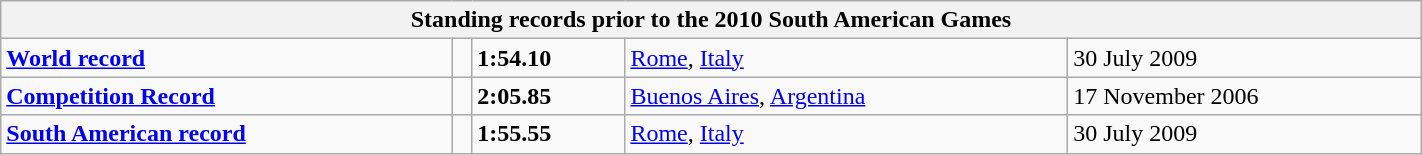<table class="wikitable" width=75%>
<tr>
<th colspan="5">Standing records prior to the 2010 South American Games</th>
</tr>
<tr>
<td><strong><a href='#'>World record</a></strong></td>
<td></td>
<td><strong>1:54.10</strong></td>
<td><a href='#'>Rome</a>, <a href='#'>Italy</a></td>
<td>30 July 2009</td>
</tr>
<tr>
<td><strong><a href='#'>Competition Record</a></strong></td>
<td></td>
<td><strong>2:05.85</strong></td>
<td><a href='#'>Buenos Aires</a>, <a href='#'>Argentina</a></td>
<td>17 November 2006</td>
</tr>
<tr>
<td><strong><a href='#'>South American record</a></strong></td>
<td></td>
<td><strong>1:55.55</strong></td>
<td><a href='#'>Rome</a>, <a href='#'>Italy</a></td>
<td>30 July 2009</td>
</tr>
</table>
